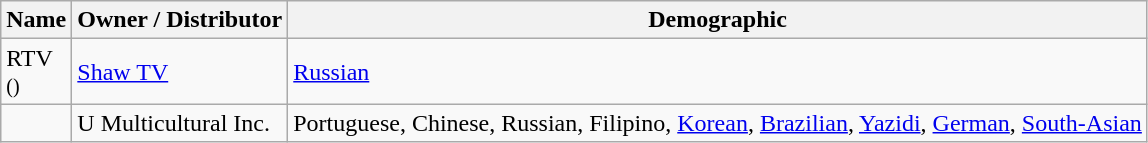<table class="wikitable">
<tr>
<th>Name</th>
<th>Owner / Distributor</th>
<th>Demographic</th>
</tr>
<tr>
<td>RTV<br><small>()</small></td>
<td><a href='#'>Shaw TV</a></td>
<td><a href='#'>Russian</a></td>
</tr>
<tr>
<td></td>
<td>U Multicultural Inc.</td>
<td>Portuguese, Chinese, Russian, Filipino, <a href='#'>Korean</a>, <a href='#'>Brazilian</a>, <a href='#'>Yazidi</a>, <a href='#'>German</a>, <a href='#'>South-Asian</a></td>
</tr>
</table>
